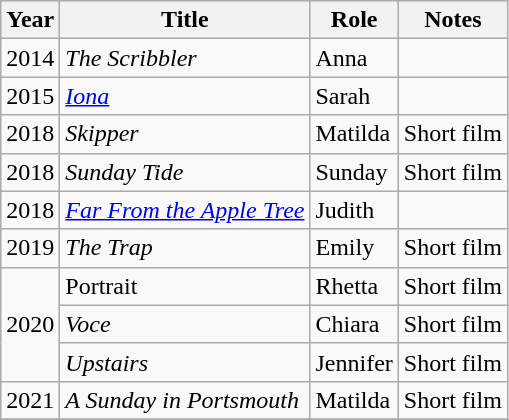<table class="wikitable sortable">
<tr>
<th>Year</th>
<th>Title</th>
<th>Role</th>
<th class="unsortable">Notes</th>
</tr>
<tr>
<td>2014</td>
<td><em>The Scribbler</em></td>
<td>Anna</td>
<td></td>
</tr>
<tr>
<td>2015</td>
<td><em><a href='#'>Iona</a></em></td>
<td>Sarah</td>
<td></td>
</tr>
<tr>
<td>2018</td>
<td><em>Skipper</em></td>
<td>Matilda</td>
<td>Short film</td>
</tr>
<tr>
<td>2018</td>
<td><em>Sunday Tide</em></td>
<td>Sunday</td>
<td>Short film</td>
</tr>
<tr>
<td>2018</td>
<td><em><a href='#'>Far From the Apple Tree</a></em></td>
<td>Judith</td>
<td></td>
</tr>
<tr>
<td>2019</td>
<td><em>The Trap</em></td>
<td>Emily</td>
<td>Short film</td>
</tr>
<tr>
<td rowspan="3">2020</td>
<td>Portrait</td>
<td>Rhetta</td>
<td>Short film</td>
</tr>
<tr>
<td><em>Voce</em></td>
<td>Chiara</td>
<td>Short film</td>
</tr>
<tr>
<td><em>Upstairs</em></td>
<td>Jennifer</td>
<td>Short film</td>
</tr>
<tr>
<td>2021</td>
<td><em>A Sunday in Portsmouth</em></td>
<td>Matilda</td>
<td>Short film</td>
</tr>
<tr>
</tr>
</table>
